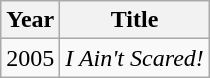<table class="wikitable">
<tr>
<th>Year</th>
<th>Title</th>
</tr>
<tr>
<td>2005</td>
<td><em>I Ain't Scared!</em></td>
</tr>
</table>
